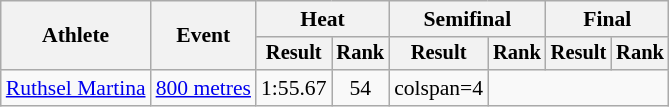<table class=wikitable style=font-size:90%>
<tr>
<th rowspan=2>Athlete</th>
<th rowspan=2>Event</th>
<th colspan=2>Heat</th>
<th colspan=2>Semifinal</th>
<th colspan=2>Final</th>
</tr>
<tr style=font-size:95%>
<th>Result</th>
<th>Rank</th>
<th>Result</th>
<th>Rank</th>
<th>Result</th>
<th>Rank</th>
</tr>
<tr align=center>
<td align=left><a href='#'>Ruthsel Martina</a></td>
<td align=left><a href='#'>800 metres</a></td>
<td>1:55.67</td>
<td>54</td>
<td>colspan=4 </td>
</tr>
</table>
